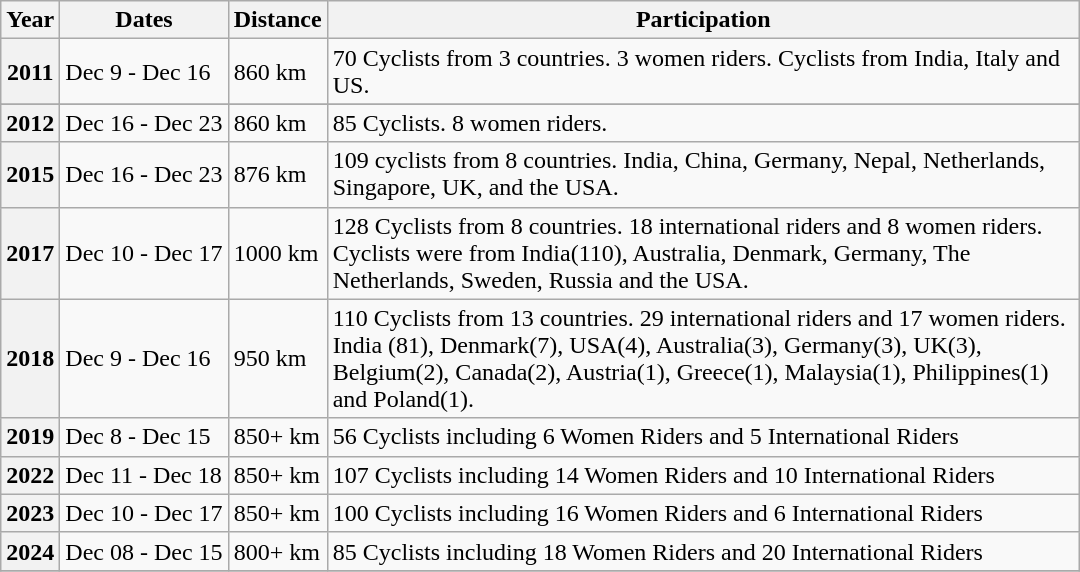<table class="wikitable" style="width:45em;margin-bottom:0;">
<tr>
<th scope="col">Year</th>
<th scope="col">Dates</th>
<th scope="col">Distance</th>
<th scope="col">Participation</th>
</tr>
<tr>
<th scope="row">2011</th>
<td>Dec 9 - Dec 16</td>
<td>860 km</td>
<td>70 Cyclists from 3 countries. 3 women riders. Cyclists from India, Italy and US.</td>
</tr>
<tr>
</tr>
<tr>
<th scope="row">2012</th>
<td>Dec 16 - Dec 23</td>
<td>860 km</td>
<td>85 Cyclists. 8 women riders.</td>
</tr>
<tr>
<th scope="row">2015</th>
<td>Dec 16 - Dec 23</td>
<td>876 km</td>
<td>109 cyclists from 8 countries. India, China, Germany, Nepal, Netherlands, Singapore, UK, and the USA.</td>
</tr>
<tr>
<th scope="row">2017</th>
<td>Dec 10 - Dec 17</td>
<td>1000 km</td>
<td>128 Cyclists from 8 countries. 18 international riders and 8 women riders. Cyclists were from India(110), Australia, Denmark, Germany, The Netherlands, Sweden, Russia and the USA.</td>
</tr>
<tr>
<th scope="row">2018</th>
<td>Dec 9 - Dec 16</td>
<td>950 km</td>
<td>110 Cyclists from 13 countries. 29 international riders and 17 women riders. India (81), Denmark(7), USA(4), Australia(3), Germany(3), UK(3), Belgium(2), Canada(2), Austria(1), Greece(1), Malaysia(1), Philippines(1) and Poland(1).</td>
</tr>
<tr>
<th scope="row">2019</th>
<td>Dec 8 - Dec 15</td>
<td>850+ km</td>
<td>56 Cyclists including 6 Women Riders and 5 International Riders</td>
</tr>
<tr>
<th scope="row">2022</th>
<td>Dec 11 - Dec 18</td>
<td>850+ km</td>
<td>107 Cyclists including 14 Women Riders and 10 International Riders</td>
</tr>
<tr>
<th scope="row">2023</th>
<td>Dec 10 - Dec 17</td>
<td>850+ km</td>
<td>100 Cyclists including 16 Women Riders and 6 International Riders</td>
</tr>
<tr>
<th scope="row">2024</th>
<td>Dec 08 - Dec 15</td>
<td>800+ km</td>
<td>85 Cyclists including 18 Women Riders and 20 International Riders</td>
</tr>
<tr>
</tr>
</table>
